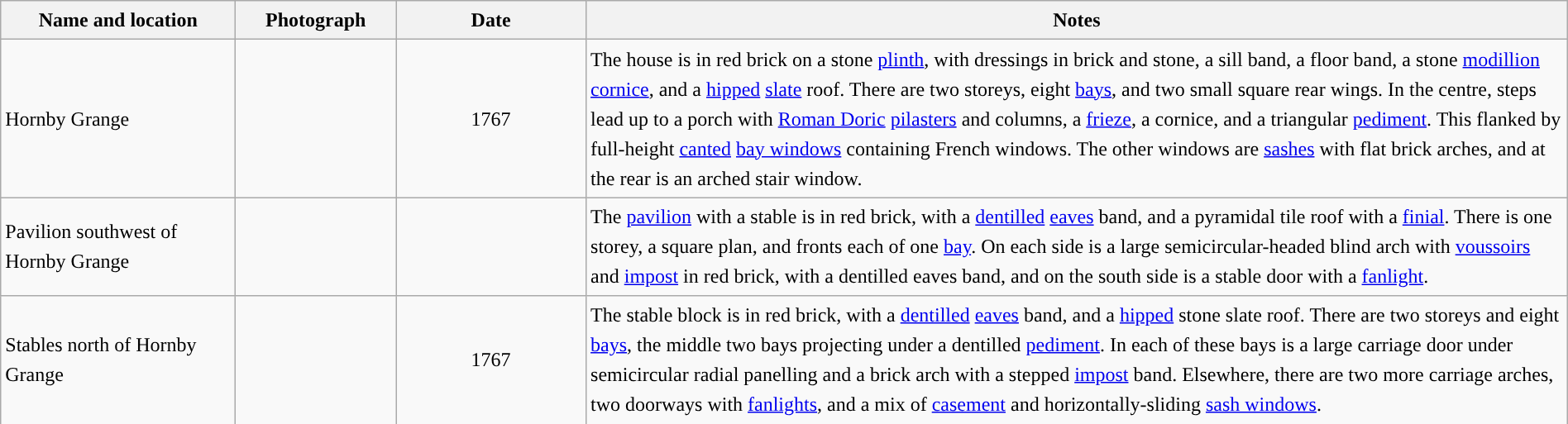<table class="wikitable sortable plainrowheaders" style="width:100%;border:0px;text-align:left;line-height:150%;">
<tr>
<th scope="col"  style="width:150px">Name and location</th>
<th scope="col"  style="width:100px" class="unsortable">Photograph</th>
<th scope="col"  style="width:120px">Date</th>
<th scope="col"  style="width:650px" class="unsortable">Notes</th>
</tr>
<tr>
<td>Hornby Grange<br><small></small></td>
<td></td>
<td align="center">1767</td>
<td>The house is in red brick on a stone <a href='#'>plinth</a>, with dressings in brick and stone, a sill band, a floor band, a stone <a href='#'>modillion</a> <a href='#'>cornice</a>, and a <a href='#'>hipped</a> <a href='#'>slate</a> roof. There are two storeys, eight <a href='#'>bays</a>, and two small square rear wings. In the centre, steps lead up to a porch with <a href='#'>Roman Doric</a> <a href='#'>pilasters</a> and columns, a <a href='#'>frieze</a>, a cornice, and a triangular <a href='#'>pediment</a>. This flanked by full-height <a href='#'>canted</a> <a href='#'>bay windows</a> containing French windows. The other windows are <a href='#'>sashes</a> with flat brick arches, and at the rear is an arched stair window.</td>
</tr>
<tr>
<td>Pavilion southwest of Hornby Grange<br><small></small></td>
<td></td>
<td align="center"></td>
<td>The <a href='#'>pavilion</a> with a stable is in red brick, with a <a href='#'>dentilled</a> <a href='#'>eaves</a> band, and a pyramidal tile roof with a <a href='#'>finial</a>. There is one storey, a square plan, and fronts each of one <a href='#'>bay</a>. On each side is a large semicircular-headed blind arch with <a href='#'>voussoirs</a> and <a href='#'>impost</a> in red brick, with a dentilled eaves band, and on the south side is a stable door with a <a href='#'>fanlight</a>.</td>
</tr>
<tr>
<td>Stables north of Hornby Grange<br><small></small></td>
<td></td>
<td align="center">1767</td>
<td>The stable block is in red brick, with a <a href='#'>dentilled</a> <a href='#'>eaves</a> band, and a <a href='#'>hipped</a> stone slate roof. There are two storeys and eight <a href='#'>bays</a>, the middle two bays projecting under a dentilled <a href='#'>pediment</a>. In each of these bays is a large carriage door under semicircular radial panelling and a brick arch with a stepped <a href='#'>impost</a> band. Elsewhere, there are two more carriage arches, two doorways with <a href='#'>fanlights</a>, and a mix of <a href='#'>casement</a> and horizontally-sliding <a href='#'>sash windows</a>.</td>
</tr>
<tr>
</tr>
</table>
